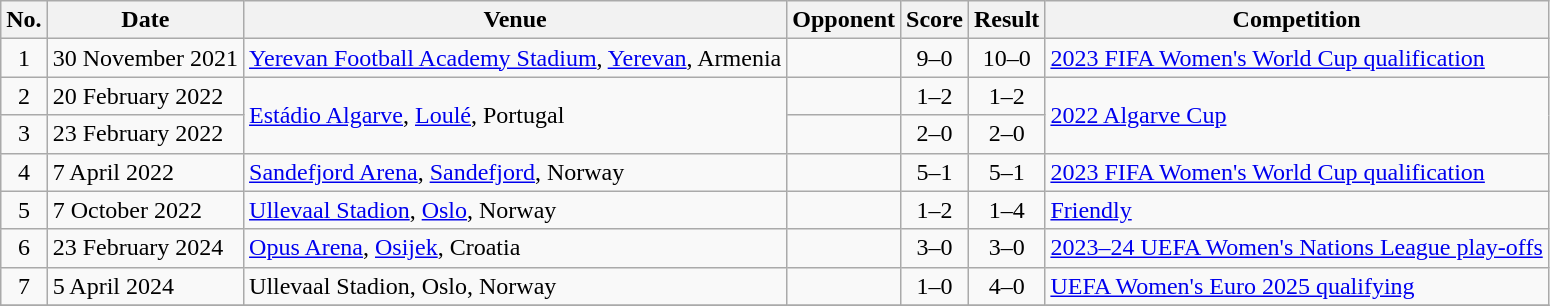<table class="wikitable sortable">
<tr>
<th scope="col">No.</th>
<th scope="col">Date</th>
<th scope="col">Venue</th>
<th scope="col">Opponent</th>
<th scope="col">Score</th>
<th scope="col">Result</th>
<th scope="col">Competition</th>
</tr>
<tr>
<td align="center">1</td>
<td>30 November 2021</td>
<td><a href='#'>Yerevan Football Academy Stadium</a>, <a href='#'>Yerevan</a>, Armenia</td>
<td></td>
<td align="center">9–0</td>
<td align="center">10–0</td>
<td><a href='#'>2023 FIFA Women's World Cup qualification</a></td>
</tr>
<tr>
<td align="center">2</td>
<td>20 February 2022</td>
<td rowspan=2><a href='#'>Estádio Algarve</a>, <a href='#'>Loulé</a>, Portugal</td>
<td></td>
<td align="center">1–2</td>
<td align="center">1–2</td>
<td rowspan=2><a href='#'>2022 Algarve Cup</a></td>
</tr>
<tr>
<td align="center">3</td>
<td>23 February 2022</td>
<td></td>
<td align="center">2–0</td>
<td align="center">2–0</td>
</tr>
<tr>
<td align="center">4</td>
<td>7 April 2022</td>
<td><a href='#'>Sandefjord Arena</a>, <a href='#'>Sandefjord</a>, Norway</td>
<td></td>
<td align="center">5–1</td>
<td align="center">5–1</td>
<td><a href='#'>2023 FIFA Women's World Cup qualification</a></td>
</tr>
<tr>
<td align="center">5</td>
<td>7 October 2022</td>
<td><a href='#'>Ullevaal Stadion</a>, <a href='#'>Oslo</a>, Norway</td>
<td></td>
<td align="center">1–2</td>
<td align="center">1–4</td>
<td><a href='#'>Friendly</a></td>
</tr>
<tr>
<td align="center">6</td>
<td>23 February 2024</td>
<td><a href='#'>Opus Arena</a>, <a href='#'>Osijek</a>, Croatia</td>
<td></td>
<td align="center">3–0</td>
<td align="center">3–0</td>
<td><a href='#'>2023–24 UEFA Women's Nations League play-offs</a></td>
</tr>
<tr>
<td align="center">7</td>
<td>5 April 2024</td>
<td>Ullevaal Stadion, Oslo, Norway</td>
<td></td>
<td align="center">1–0</td>
<td align="center">4–0</td>
<td><a href='#'>UEFA Women's Euro 2025 qualifying</a></td>
</tr>
<tr>
</tr>
</table>
